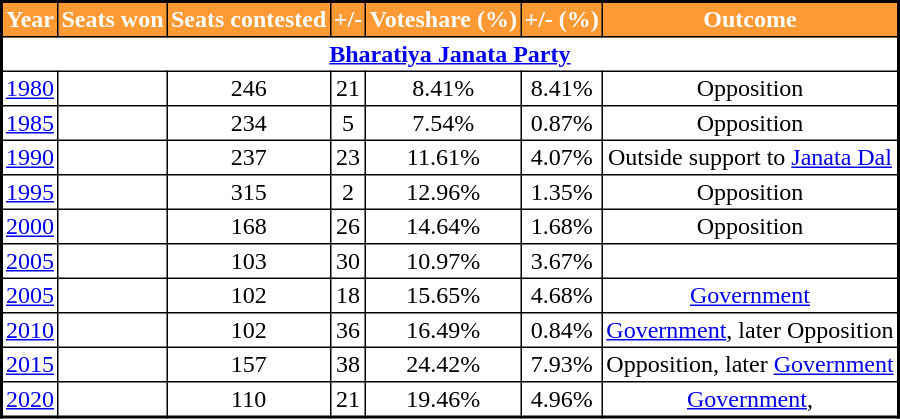<table class="sortable" cellspacing="0" cellpadding="2" border="1" style="border-collapse: collapse; border: 2px #000000 solid; font-size: x-big; width=">
<tr>
<th style="background-color:#FF9933; color:white">Year</th>
<th style="background-color:#FF9933; color:white">Seats won</th>
<th style="background-color:#FF9933; color:white">Seats contested</th>
<th style="background-color:#FF9933; color:white">+/-</th>
<th style="background-color:#FF9933; color:white">Voteshare (%)</th>
<th style="background-color:#FF9933; color:white">+/- (%)</th>
<th style="background-color:#FF9933; color:white">Outcome</th>
</tr>
<tr>
<th colspan="7"><a href='#'>Bharatiya Janata Party</a></th>
</tr>
<tr style="text-align:center;">
<td><a href='#'>1980</a></td>
<td></td>
<td>246</td>
<td> 21</td>
<td>8.41%</td>
<td> 8.41%</td>
<td>Opposition</td>
</tr>
<tr style="text-align:center;">
<td><a href='#'>1985</a></td>
<td></td>
<td>234</td>
<td> 5</td>
<td>7.54%</td>
<td> 0.87%</td>
<td>Opposition</td>
</tr>
<tr style="text-align:center;">
<td><a href='#'>1990</a></td>
<td></td>
<td>237</td>
<td> 23</td>
<td>11.61%</td>
<td> 4.07%</td>
<td>Outside support to <a href='#'>Janata Dal</a></td>
</tr>
<tr style="text-align:center;">
<td><a href='#'>1995</a></td>
<td></td>
<td>315</td>
<td> 2</td>
<td>12.96%</td>
<td> 1.35%</td>
<td>Opposition</td>
</tr>
<tr style="text-align:center;">
<td><a href='#'>2000</a></td>
<td></td>
<td>168</td>
<td> 26</td>
<td>14.64%</td>
<td> 1.68%</td>
<td>Opposition</td>
</tr>
<tr style="text-align:center;">
<td><a href='#'>2005</a></td>
<td></td>
<td>103</td>
<td> 30</td>
<td>10.97%</td>
<td> 3.67%</td>
<td></td>
</tr>
<tr style="text-align:center;">
<td><a href='#'>2005</a></td>
<td></td>
<td>102</td>
<td> 18</td>
<td>15.65%</td>
<td> 4.68%</td>
<td><a href='#'>Government</a></td>
</tr>
<tr style="text-align:center;">
<td><a href='#'>2010</a></td>
<td></td>
<td>102</td>
<td> 36</td>
<td>16.49%</td>
<td> 0.84%</td>
<td><a href='#'>Government</a>, later Opposition</td>
</tr>
<tr style="text-align:center;">
<td><a href='#'>2015</a></td>
<td></td>
<td>157</td>
<td> 38</td>
<td>24.42%</td>
<td> 7.93%</td>
<td>Opposition, later <a href='#'>Government</a></td>
</tr>
<tr style="text-align:center;">
<td><a href='#'>2020</a></td>
<td></td>
<td>110</td>
<td> 21</td>
<td>19.46%</td>
<td> 4.96%</td>
<td><a href='#'>Government</a>,</td>
</tr>
</table>
